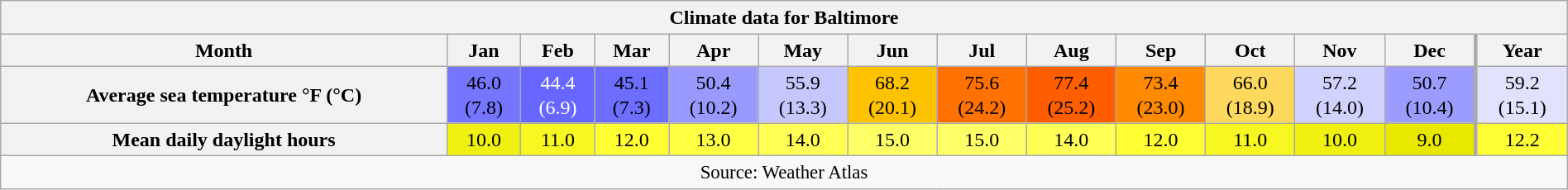<table style="width:100%;text-align:center;line-height:1.2em;margin-left:auto;margin-right:auto" class="wikitable mw-collapsible mw-collapsed">
<tr>
<th Colspan=14>Climate data for Baltimore</th>
</tr>
<tr>
<th>Month</th>
<th>Jan</th>
<th>Feb</th>
<th>Mar</th>
<th>Apr</th>
<th>May</th>
<th>Jun</th>
<th>Jul</th>
<th>Aug</th>
<th>Sep</th>
<th>Oct</th>
<th>Nov</th>
<th>Dec</th>
<th style="border-left-width:medium">Year</th>
</tr>
<tr>
<th>Average sea temperature °F (°C)</th>
<td style="background:#7575FF;color:#000000;">46.0<br>(7.8)</td>
<td style="background:#6767FF;color:#FFFFFF;">44.4<br>(6.9)</td>
<td style="background:#6D6DFF;color:#000000;">45.1<br>(7.3)</td>
<td style="background:#9999FF;color:#000000;">50.4<br>(10.2)</td>
<td style="background:#C7C7FF;color:#000000;">55.9<br>(13.3)</td>
<td style="background:#FFC200;color:#000000;">68.2<br>(20.1)</td>
<td style="background:#FF7100;color:#000000;">75.6<br>(24.2)</td>
<td style="background:#FF5E00;color:#000000;">77.4<br>(25.2)</td>
<td style="background:#FF8900;color:#000000;">73.4<br>(23.0)</td>
<td style="background:#FFD95D;color:#000000;">66.0<br>(18.9)</td>
<td style="background:#D2D2FF;color:#000000;">57.2<br>(14.0)</td>
<td style="background:#9C9CFF;color:#000000;">50.7<br>(10.4)</td>
<td style="background:#E2E2FF;color:#000000;border-left-width:medium">59.2<br>(15.1)</td>
</tr>
<tr>
<th>Mean daily daylight hours</th>
<td style="background:#F0F011;color:#000000;">10.0</td>
<td style="background:#F7F722;color:#000000;">11.0</td>
<td style="background:#FFFF33;color:#000000;">12.0</td>
<td style="background:#FFFF44;color:#000000;">13.0</td>
<td style="background:#FFFF55;color:#000000;">14.0</td>
<td style="background:#FFFF66;color:#000000;">15.0</td>
<td style="background:#FFFF66;color:#000000;">15.0</td>
<td style="background:#FFFF55;color:#000000;">14.0</td>
<td style="background:#FFFF33;color:#000000;">12.0</td>
<td style="background:#F7F722;color:#000000;">11.0</td>
<td style="background:#F0F011;color:#000000;">10.0</td>
<td style="background:#E9E900;color:#000000;">9.0</td>
<td style="background:#FFFF35;color:#000000;border-left-width:medium">12.2</td>
</tr>
<tr>
<th Colspan=14 style="background:#f8f9fa;font-weight:normal;font-size:95%;">Source: Weather Atlas</th>
</tr>
</table>
